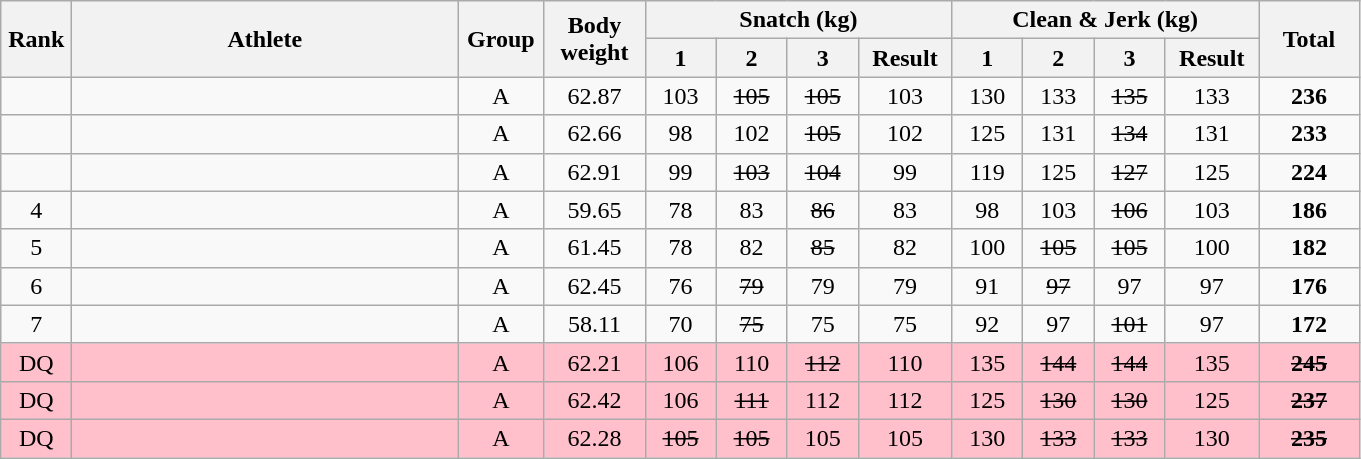<table class = "wikitable" style="text-align:center;">
<tr>
<th rowspan=2 width=40>Rank</th>
<th rowspan=2 width=250>Athlete</th>
<th rowspan=2 width=50>Group</th>
<th rowspan=2 width=60>Body weight</th>
<th colspan=4>Snatch (kg)</th>
<th colspan=4>Clean & Jerk (kg)</th>
<th rowspan=2 width=60>Total</th>
</tr>
<tr>
<th width=40>1</th>
<th width=40>2</th>
<th width=40>3</th>
<th width=55>Result</th>
<th width=40>1</th>
<th width=40>2</th>
<th width=40>3</th>
<th width=55>Result</th>
</tr>
<tr>
<td></td>
<td align=left></td>
<td>A</td>
<td>62.87</td>
<td>103</td>
<td><s>105</s></td>
<td><s>105</s></td>
<td>103</td>
<td>130</td>
<td>133</td>
<td><s>135</s></td>
<td>133</td>
<td><strong>236</strong></td>
</tr>
<tr>
<td></td>
<td align=left></td>
<td>A</td>
<td>62.66</td>
<td>98</td>
<td>102</td>
<td><s>105</s></td>
<td>102</td>
<td>125</td>
<td>131</td>
<td><s>134</s></td>
<td>131</td>
<td><strong>233</strong></td>
</tr>
<tr>
<td></td>
<td align=left></td>
<td>A</td>
<td>62.91</td>
<td>99</td>
<td><s>103</s></td>
<td><s>104</s></td>
<td>99</td>
<td>119</td>
<td>125</td>
<td><s>127</s></td>
<td>125</td>
<td><strong>224</strong></td>
</tr>
<tr>
<td>4</td>
<td align=left></td>
<td>A</td>
<td>59.65</td>
<td>78</td>
<td>83</td>
<td><s>86</s></td>
<td>83</td>
<td>98</td>
<td>103</td>
<td><s>106</s></td>
<td>103</td>
<td><strong>186</strong></td>
</tr>
<tr>
<td>5</td>
<td align=left></td>
<td>A</td>
<td>61.45</td>
<td>78</td>
<td>82</td>
<td><s>85</s></td>
<td>82</td>
<td>100</td>
<td><s>105</s></td>
<td><s>105</s></td>
<td>100</td>
<td><strong>182</strong></td>
</tr>
<tr>
<td>6</td>
<td align=left></td>
<td>A</td>
<td>62.45</td>
<td>76</td>
<td><s>79</s></td>
<td>79</td>
<td>79</td>
<td>91</td>
<td><s>97</s></td>
<td>97</td>
<td>97</td>
<td><strong>176</strong></td>
</tr>
<tr>
<td>7</td>
<td align=left></td>
<td>A</td>
<td>58.11</td>
<td>70</td>
<td><s>75</s></td>
<td>75</td>
<td>75</td>
<td>92</td>
<td>97</td>
<td><s>101</s></td>
<td>97</td>
<td><strong>172</strong></td>
</tr>
<tr bgcolor=pink>
<td>DQ</td>
<td align=left></td>
<td>A</td>
<td>62.21</td>
<td>106</td>
<td>110</td>
<td><s>112</s></td>
<td>110</td>
<td>135</td>
<td><s>144</s></td>
<td><s>144</s></td>
<td>135</td>
<td><s><strong>245</strong></s></td>
</tr>
<tr bgcolor=pink>
<td>DQ</td>
<td align=left></td>
<td>A</td>
<td>62.42</td>
<td>106</td>
<td><s>111</s></td>
<td>112</td>
<td>112</td>
<td>125</td>
<td><s>130</s></td>
<td><s>130</s></td>
<td>125</td>
<td><s><strong>237</strong></s></td>
</tr>
<tr bgcolor=pink>
<td>DQ</td>
<td align=left></td>
<td>A</td>
<td>62.28</td>
<td><s>105</s></td>
<td><s>105</s></td>
<td>105</td>
<td>105</td>
<td>130</td>
<td><s>133</s></td>
<td><s>133</s></td>
<td>130</td>
<td><s><strong>235</strong></s></td>
</tr>
</table>
